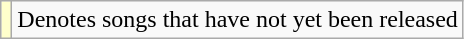<table class="wikitable">
<tr>
<td style="background:#ffc;"></td>
<td>Denotes songs that have not yet been released</td>
</tr>
</table>
